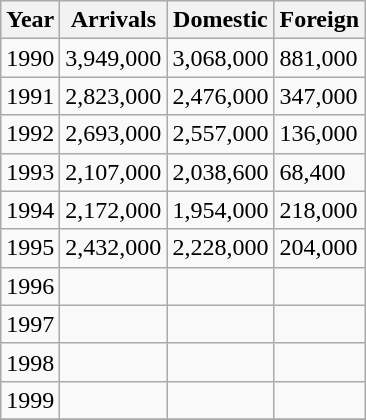<table class="wikitable" style="display: inline-table;">
<tr>
<th>Year</th>
<th>Arrivals</th>
<th>Domestic</th>
<th>Foreign</th>
</tr>
<tr ->
<td>1990</td>
<td>3,949,000</td>
<td>3,068,000</td>
<td>881,000</td>
</tr>
<tr ->
<td>1991</td>
<td>2,823,000</td>
<td>2,476,000</td>
<td>347,000</td>
</tr>
<tr ->
<td>1992</td>
<td>2,693,000</td>
<td>2,557,000</td>
<td>136,000</td>
</tr>
<tr ->
<td>1993</td>
<td>2,107,000</td>
<td>2,038,600</td>
<td>68,400</td>
</tr>
<tr ->
<td>1994</td>
<td>2,172,000</td>
<td>1,954,000</td>
<td>218,000</td>
</tr>
<tr ->
<td>1995</td>
<td>2,432,000</td>
<td>2,228,000</td>
<td>204,000</td>
</tr>
<tr ->
<td>1996</td>
<td></td>
<td></td>
<td></td>
</tr>
<tr ->
<td>1997</td>
<td></td>
<td></td>
<td></td>
</tr>
<tr ->
<td>1998</td>
<td></td>
<td></td>
<td></td>
</tr>
<tr ->
<td>1999</td>
<td></td>
<td></td>
<td></td>
</tr>
<tr ->
</tr>
</table>
